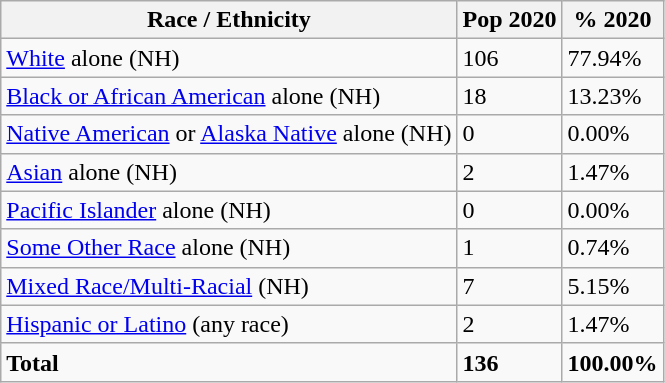<table class="wikitable">
<tr>
<th>Race / Ethnicity</th>
<th>Pop 2020</th>
<th>% 2020</th>
</tr>
<tr>
<td><a href='#'>White</a> alone (NH)</td>
<td>106</td>
<td>77.94%</td>
</tr>
<tr>
<td><a href='#'>Black or African American</a> alone (NH)</td>
<td>18</td>
<td>13.23%</td>
</tr>
<tr>
<td><a href='#'>Native American</a> or <a href='#'>Alaska Native</a> alone (NH)</td>
<td>0</td>
<td>0.00%</td>
</tr>
<tr>
<td><a href='#'>Asian</a> alone (NH)</td>
<td>2</td>
<td>1.47%</td>
</tr>
<tr>
<td><a href='#'>Pacific Islander</a> alone (NH)</td>
<td>0</td>
<td>0.00%</td>
</tr>
<tr>
<td><a href='#'>Some Other Race</a> alone (NH)</td>
<td>1</td>
<td>0.74%</td>
</tr>
<tr>
<td><a href='#'>Mixed Race/Multi-Racial</a> (NH)</td>
<td>7</td>
<td>5.15%</td>
</tr>
<tr>
<td><a href='#'>Hispanic or Latino</a> (any race)</td>
<td>2</td>
<td>1.47%</td>
</tr>
<tr>
<td><strong>Total</strong></td>
<td><strong>136</strong></td>
<td><strong>100.00%</strong></td>
</tr>
</table>
